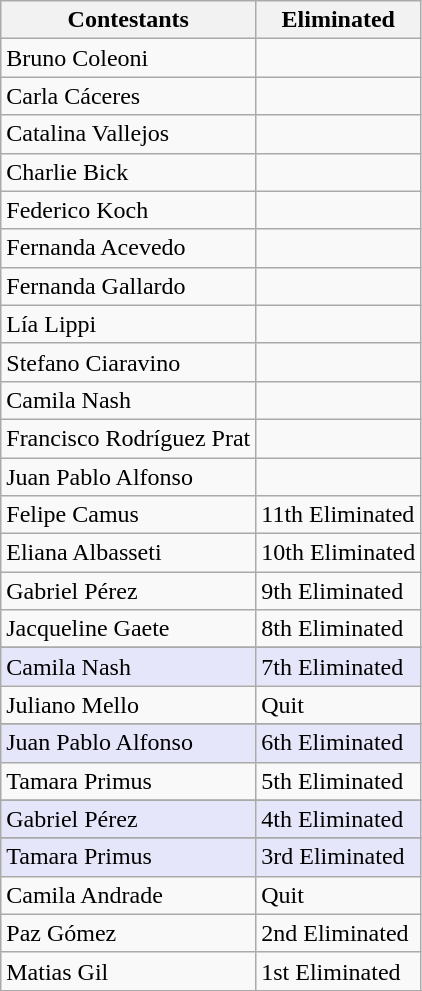<table class="wikitable">
<tr>
<th>Contestants</th>
<th>Eliminated</th>
</tr>
<tr>
<td> Bruno Coleoni</td>
<td></td>
</tr>
<tr>
<td> Carla Cáceres</td>
<td></td>
</tr>
<tr>
<td> Catalina Vallejos</td>
<td></td>
</tr>
<tr>
<td> Charlie Bick</td>
<td></td>
</tr>
<tr>
<td> Federico Koch</td>
<td></td>
</tr>
<tr>
<td> Fernanda Acevedo</td>
<td></td>
</tr>
<tr>
<td> Fernanda Gallardo</td>
<td></td>
</tr>
<tr>
<td> Lía Lippi</td>
<td></td>
</tr>
<tr>
<td> Stefano Ciaravino</td>
<td></td>
</tr>
<tr>
<td> Camila Nash</td>
<td></td>
</tr>
<tr>
<td> Francisco Rodríguez Prat</td>
<td></td>
</tr>
<tr>
<td> Juan Pablo Alfonso</td>
<td></td>
</tr>
<tr>
<td> Felipe Camus</td>
<td>11th Eliminated</td>
</tr>
<tr>
<td> Eliana Albasseti</td>
<td>10th Eliminated</td>
</tr>
<tr>
<td> Gabriel Pérez</td>
<td>9th Eliminated</td>
</tr>
<tr>
<td> Jacqueline Gaete</td>
<td>8th Eliminated</td>
</tr>
<tr>
</tr>
<tr bgcolor=lavender>
<td> Camila Nash</td>
<td>7th Eliminated</td>
</tr>
<tr>
<td> Juliano Mello</td>
<td>Quit</td>
</tr>
<tr>
</tr>
<tr bgcolor=lavender>
<td> Juan Pablo Alfonso</td>
<td>6th Eliminated</td>
</tr>
<tr>
<td> Tamara Primus</td>
<td>5th Eliminated</td>
</tr>
<tr>
</tr>
<tr bgcolor=lavender>
<td> Gabriel Pérez</td>
<td>4th Eliminated</td>
</tr>
<tr>
</tr>
<tr bgcolor=lavender>
<td> Tamara Primus</td>
<td>3rd Eliminated</td>
</tr>
<tr>
<td> Camila Andrade</td>
<td>Quit</td>
</tr>
<tr>
<td> Paz Gómez</td>
<td>2nd Eliminated</td>
</tr>
<tr>
<td> Matias Gil</td>
<td>1st Eliminated</td>
</tr>
<tr>
</tr>
</table>
